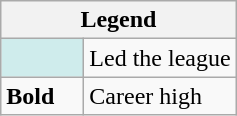<table class="wikitable mw-collapsible mw-collapsed">
<tr>
<th colspan="2">Legend</th>
</tr>
<tr>
<td style="background:#cfecec; width:3em;"></td>
<td>Led the league</td>
</tr>
<tr>
<td><strong>Bold</strong></td>
<td>Career high</td>
</tr>
</table>
